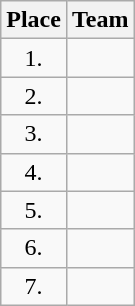<table class="wikitable" style="text-align: center;">
<tr>
<th>Place</th>
<th>Team</th>
</tr>
<tr>
<td>1.</td>
<td style="text-align:left;"></td>
</tr>
<tr>
<td>2.</td>
<td style="text-align:left;"></td>
</tr>
<tr>
<td>3.</td>
<td style="text-align:left;"></td>
</tr>
<tr>
<td>4.</td>
<td style="text-align:left;"></td>
</tr>
<tr>
<td>5.</td>
<td style="text-align:left;"></td>
</tr>
<tr>
<td>6.</td>
<td style="text-align:left;"></td>
</tr>
<tr>
<td>7.</td>
<td style="text-align:left;"></td>
</tr>
</table>
